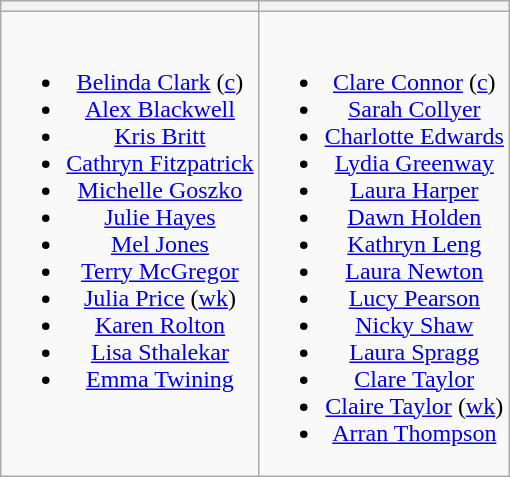<table class="wikitable" style="text-align:center">
<tr>
<th></th>
<th></th>
</tr>
<tr style="vertical-align:top">
<td><br><ul><li><a href='#'>Belinda Clark</a> (<a href='#'>c</a>)</li><li><a href='#'>Alex Blackwell</a></li><li><a href='#'>Kris Britt</a></li><li><a href='#'>Cathryn Fitzpatrick</a></li><li><a href='#'>Michelle Goszko</a></li><li><a href='#'>Julie Hayes</a></li><li><a href='#'>Mel Jones</a></li><li><a href='#'>Terry McGregor</a></li><li><a href='#'>Julia Price</a> (<a href='#'>wk</a>)</li><li><a href='#'>Karen Rolton</a></li><li><a href='#'>Lisa Sthalekar</a></li><li><a href='#'>Emma Twining</a></li></ul></td>
<td><br><ul><li><a href='#'>Clare Connor</a> (<a href='#'>c</a>)</li><li><a href='#'>Sarah Collyer</a></li><li><a href='#'>Charlotte Edwards</a></li><li><a href='#'>Lydia Greenway</a></li><li><a href='#'>Laura Harper</a></li><li><a href='#'>Dawn Holden</a></li><li><a href='#'>Kathryn Leng</a></li><li><a href='#'>Laura Newton</a></li><li><a href='#'>Lucy Pearson</a></li><li><a href='#'>Nicky Shaw</a></li><li><a href='#'>Laura Spragg</a></li><li><a href='#'>Clare Taylor</a></li><li><a href='#'>Claire Taylor</a> (<a href='#'>wk</a>)</li><li><a href='#'>Arran Thompson</a></li></ul></td>
</tr>
</table>
